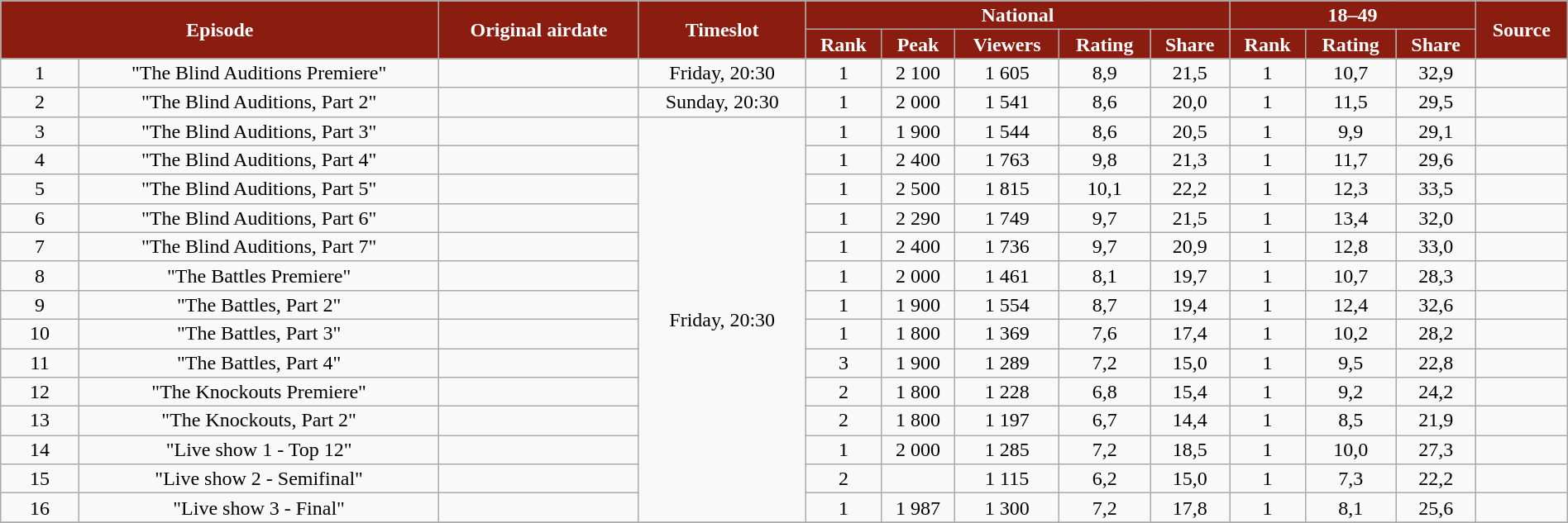<table class="wikitable" style="text-align:center; line-height:16px; width:100%;">
<tr style="color:white;">
<th style="background:#8b1c10; color:white;" rowspan="2" colspan="2">Episode</th>
<th style="background:#8b1c10;" rowspan="2">Original airdate</th>
<th style="background:#8b1c10;" rowspan="2">Timeslot<br><small></small></th>
<th style="background:#8b1c10;" colspan="5">National</th>
<th style="background:#8b1c10;" colspan="3">18–49</th>
<th style="background:#8b1c10;" rowspan="2">Source</th>
</tr>
<tr style="color:white;">
<th style="background:#8b1c10;">Rank</th>
<th style="background:#8b1c10;">Peak<br><small></small></th>
<th style="background:#8b1c10;">Viewers<br><small></small></th>
<th style="background:#8b1c10;">Rating<br><small></small></th>
<th style="background:#8b1c10;">Share<br><small></small></th>
<th style="background:#8b1c10;">Rank</th>
<th style="background:#8b1c10;">Rating<br><small></small></th>
<th style="background:#8b1c10;">Share<br><small></small></th>
</tr>
<tr>
<td style="width:05%;">1</td>
<td>"The Blind Auditions Premiere"</td>
<td></td>
<td>Friday, 20:30</td>
<td>1</td>
<td>2 100</td>
<td>1 605</td>
<td>8,9</td>
<td>21,5</td>
<td>1</td>
<td>10,7</td>
<td>32,9</td>
<td></td>
</tr>
<tr>
<td style="width:05%;">2</td>
<td>"The Blind Auditions, Part 2"</td>
<td></td>
<td>Sunday, 20:30</td>
<td>1</td>
<td>2 000</td>
<td>1 541</td>
<td>8,6</td>
<td>20,0</td>
<td>1</td>
<td>11,5</td>
<td>29,5</td>
<td></td>
</tr>
<tr>
<td style="width:05%;">3</td>
<td>"The Blind Auditions, Part 3"</td>
<td></td>
<td rowspan="14">Friday, 20:30</td>
<td>1</td>
<td>1 900</td>
<td>1 544</td>
<td>8,6</td>
<td>20,5</td>
<td>1</td>
<td>9,9</td>
<td>29,1</td>
<td></td>
</tr>
<tr>
<td style="width:05%;">4</td>
<td>"The Blind Auditions, Part 4"</td>
<td></td>
<td>1</td>
<td>2 400</td>
<td>1 763</td>
<td>9,8</td>
<td>21,3</td>
<td>1</td>
<td>11,7</td>
<td>29,6</td>
<td></td>
</tr>
<tr>
<td style="width:05%;">5</td>
<td>"The Blind Auditions, Part 5"</td>
<td></td>
<td>1</td>
<td>2 500</td>
<td>1 815</td>
<td>10,1</td>
<td>22,2</td>
<td>1</td>
<td>12,3</td>
<td>33,5</td>
<td></td>
</tr>
<tr>
<td style="width:05%;">6</td>
<td>"The Blind Auditions, Part 6"</td>
<td></td>
<td>1</td>
<td>2 290</td>
<td>1 749</td>
<td>9,7</td>
<td>21,5</td>
<td>1</td>
<td>13,4</td>
<td>32,0</td>
<td></td>
</tr>
<tr>
<td style="width:05%;">7</td>
<td>"The Blind Auditions, Part 7"</td>
<td></td>
<td>1</td>
<td>2 400</td>
<td>1 736</td>
<td>9,7</td>
<td>20,9</td>
<td>1</td>
<td>12,8</td>
<td>33,0</td>
<td></td>
</tr>
<tr>
<td style="width:05%;">8</td>
<td>"The Battles Premiere"</td>
<td></td>
<td>1</td>
<td>2 000</td>
<td>1 461</td>
<td>8,1</td>
<td>19,7</td>
<td>1</td>
<td>10,7</td>
<td>28,3</td>
<td></td>
</tr>
<tr>
<td style="width:05%;">9</td>
<td>"The Battles, Part 2"</td>
<td></td>
<td>1</td>
<td>1 900</td>
<td>1 554</td>
<td>8,7</td>
<td>19,4</td>
<td>1</td>
<td>12,4</td>
<td>32,6</td>
<td></td>
</tr>
<tr>
<td style="width:05%;">10</td>
<td>"The Battles, Part 3"</td>
<td></td>
<td>1</td>
<td>1 800</td>
<td>1 369</td>
<td>7,6</td>
<td>17,4</td>
<td>1</td>
<td>10,2</td>
<td>28,2</td>
<td></td>
</tr>
<tr>
<td style="width:05%;">11</td>
<td>"The Battles, Part 4"</td>
<td></td>
<td>3</td>
<td>1 900</td>
<td>1 289</td>
<td>7,2</td>
<td>15,0</td>
<td>1</td>
<td>9,5</td>
<td>22,8</td>
<td></td>
</tr>
<tr>
<td style="width:05%;">12</td>
<td>"The Knockouts Premiere"</td>
<td></td>
<td>2</td>
<td>1 800</td>
<td>1 228</td>
<td>6,8</td>
<td>15,4</td>
<td>1</td>
<td>9,2</td>
<td>24,2</td>
<td></td>
</tr>
<tr>
<td style="width:05%;">13</td>
<td>"The Knockouts, Part 2"</td>
<td></td>
<td>2</td>
<td>1 800</td>
<td>1 197</td>
<td>6,7</td>
<td>14,4</td>
<td>1</td>
<td>8,5</td>
<td>21,9</td>
<td></td>
</tr>
<tr>
<td style="width:05%;">14</td>
<td>"Live show 1 - Top 12"</td>
<td></td>
<td>1</td>
<td>2 000</td>
<td>1 285</td>
<td>7,2</td>
<td>18,5</td>
<td>1</td>
<td>10,0</td>
<td>27,3</td>
<td></td>
</tr>
<tr>
<td style="width:05%;">15</td>
<td>"Live show 2 - Semifinal"</td>
<td></td>
<td>2</td>
<td></td>
<td>1 115</td>
<td>6,2</td>
<td>15,0</td>
<td>1</td>
<td>7,3</td>
<td>22,2</td>
<td></td>
</tr>
<tr>
<td style="width:05%;">16</td>
<td>"Live show 3 - Final"</td>
<td></td>
<td>1</td>
<td>1 987</td>
<td>1 300</td>
<td>7,2</td>
<td>17,8</td>
<td>1</td>
<td>8,1</td>
<td>25,6</td>
<td></td>
</tr>
<tr>
</tr>
</table>
